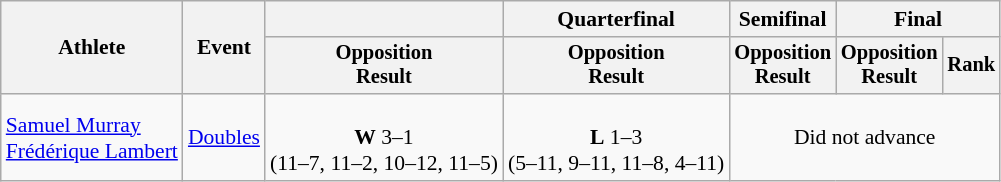<table class=wikitable style=font-size:90%;text-align:center>
<tr>
<th rowspan=2>Athlete</th>
<th rowspan=2>Event</th>
<th></th>
<th>Quarterfinal</th>
<th>Semifinal</th>
<th colspan=2>Final</th>
</tr>
<tr style=font-size:95%>
<th>Opposition<br>Result</th>
<th>Opposition<br>Result</th>
<th>Opposition<br>Result</th>
<th>Opposition<br>Result</th>
<th>Rank</th>
</tr>
<tr>
<td align=left><a href='#'>Samuel Murray</a><br><a href='#'>Frédérique Lambert</a></td>
<td align=left><a href='#'>Doubles</a></td>
<td><br><strong>W</strong> 3–1<br>(11–7, 11–2, 10–12, 11–5)</td>
<td><br><strong>L</strong> 1–3<br>(5–11, 9–11, 11–8, 4–11)</td>
<td colspan=3>Did not advance</td>
</tr>
</table>
